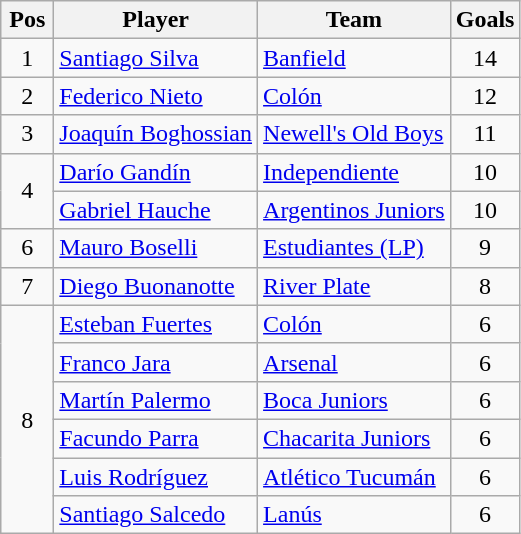<table class="wikitable">
<tr>
<th width=28>Pos</th>
<th>Player</th>
<th>Team</th>
<th>Goals</th>
</tr>
<tr>
<td align="center">1</td>
<td> <a href='#'>Santiago Silva</a></td>
<td><a href='#'>Banfield</a></td>
<td align="center">14</td>
</tr>
<tr>
<td align="center">2</td>
<td> <a href='#'>Federico Nieto</a></td>
<td><a href='#'>Colón</a></td>
<td align="center">12</td>
</tr>
<tr>
<td align="center">3</td>
<td> <a href='#'>Joaquín Boghossian</a></td>
<td><a href='#'>Newell's Old Boys</a></td>
<td align="center">11</td>
</tr>
<tr>
<td rowspan="2" align="center">4</td>
<td> <a href='#'>Darío Gandín</a></td>
<td><a href='#'>Independiente</a></td>
<td align="center">10</td>
</tr>
<tr>
<td> <a href='#'>Gabriel Hauche</a></td>
<td><a href='#'>Argentinos Juniors</a></td>
<td align="center">10</td>
</tr>
<tr>
<td align="center">6</td>
<td> <a href='#'>Mauro Boselli</a></td>
<td><a href='#'>Estudiantes (LP)</a></td>
<td align="center">9</td>
</tr>
<tr>
<td align="center">7</td>
<td> <a href='#'>Diego Buonanotte</a></td>
<td><a href='#'>River Plate</a></td>
<td align="center">8</td>
</tr>
<tr>
<td rowspan="6" align="center">8</td>
<td> <a href='#'>Esteban Fuertes</a></td>
<td><a href='#'>Colón</a></td>
<td align="center">6</td>
</tr>
<tr>
<td> <a href='#'>Franco Jara</a></td>
<td><a href='#'>Arsenal</a></td>
<td align="center">6</td>
</tr>
<tr>
<td> <a href='#'>Martín Palermo</a></td>
<td><a href='#'>Boca Juniors</a></td>
<td align="center">6</td>
</tr>
<tr>
<td> <a href='#'>Facundo Parra</a></td>
<td><a href='#'>Chacarita Juniors</a></td>
<td align="center">6</td>
</tr>
<tr>
<td> <a href='#'>Luis Rodríguez</a></td>
<td><a href='#'>Atlético Tucumán</a></td>
<td align="center">6</td>
</tr>
<tr>
<td> <a href='#'>Santiago Salcedo</a></td>
<td><a href='#'>Lanús</a></td>
<td align="center">6</td>
</tr>
</table>
